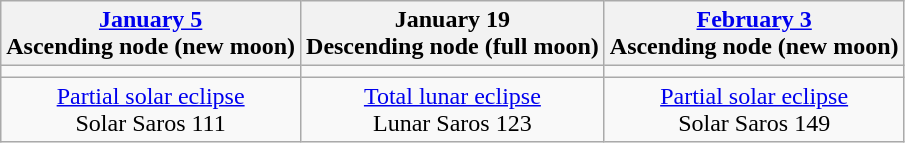<table class="wikitable">
<tr>
<th><a href='#'>January 5</a><br>Ascending node (new moon)</th>
<th>January 19<br>Descending node (full moon)</th>
<th><a href='#'>February 3</a><br>Ascending node (new moon)</th>
</tr>
<tr>
<td></td>
<td></td>
<td></td>
</tr>
<tr align=center>
<td><a href='#'>Partial solar eclipse</a><br>Solar Saros 111</td>
<td><a href='#'>Total lunar eclipse</a><br>Lunar Saros 123</td>
<td><a href='#'>Partial solar eclipse</a><br>Solar Saros 149</td>
</tr>
</table>
